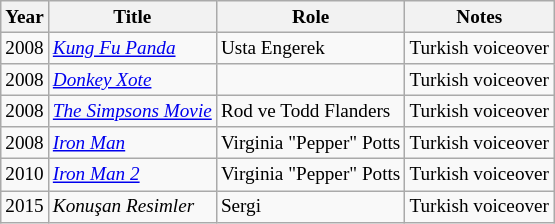<table class="wikitable sortable" style="font-size: 80%;">
<tr>
<th>Year</th>
<th>Title</th>
<th>Role</th>
<th class="unsortable">Notes</th>
</tr>
<tr>
<td>2008</td>
<td><em><a href='#'>Kung Fu Panda</a></em></td>
<td>Usta Engerek</td>
<td>Turkish voiceover</td>
</tr>
<tr>
<td>2008</td>
<td><em><a href='#'>Donkey Xote</a></em></td>
<td></td>
<td>Turkish voiceover</td>
</tr>
<tr>
<td>2008</td>
<td><em><a href='#'>The Simpsons Movie</a></em></td>
<td>Rod ve Todd Flanders</td>
<td>Turkish voiceover</td>
</tr>
<tr>
<td>2008</td>
<td><em><a href='#'>Iron Man</a></em></td>
<td>Virginia "Pepper" Potts</td>
<td>Turkish voiceover</td>
</tr>
<tr>
<td>2010</td>
<td><em><a href='#'>Iron Man 2</a></em></td>
<td>Virginia "Pepper" Potts</td>
<td>Turkish voiceover</td>
</tr>
<tr>
<td>2015</td>
<td><em>Konuşan Resimler</em></td>
<td>Sergi</td>
<td>Turkish voiceover</td>
</tr>
</table>
